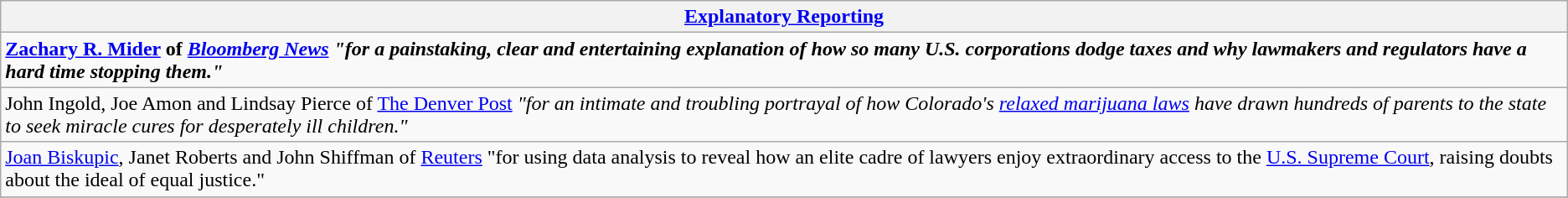<table class="wikitable" style="float:left; float:none;">
<tr>
<th><a href='#'>Explanatory Reporting</a></th>
</tr>
<tr>
<td><strong><a href='#'>Zachary R. Mider</a> of <em><a href='#'>Bloomberg News</a><strong><em> "for a painstaking, clear and entertaining explanation of how so many U.S. corporations dodge taxes and why lawmakers and regulators have a hard time stopping them."</td>
</tr>
<tr>
<td>John Ingold, Joe Amon and Lindsay Pierce of </em><a href='#'>The Denver Post</a><em> "for an intimate and troubling portrayal of how Colorado's <a href='#'>relaxed marijuana laws</a> have drawn hundreds of parents to the state to seek miracle cures for desperately ill children."</td>
</tr>
<tr>
<td><a href='#'>Joan Biskupic</a>, Janet Roberts and John Shiffman of <a href='#'>Reuters</a> "for using data analysis to reveal how an elite cadre of lawyers enjoy extraordinary access to the <a href='#'>U.S. Supreme Court</a>, raising doubts about the ideal of equal justice."</td>
</tr>
<tr>
</tr>
</table>
